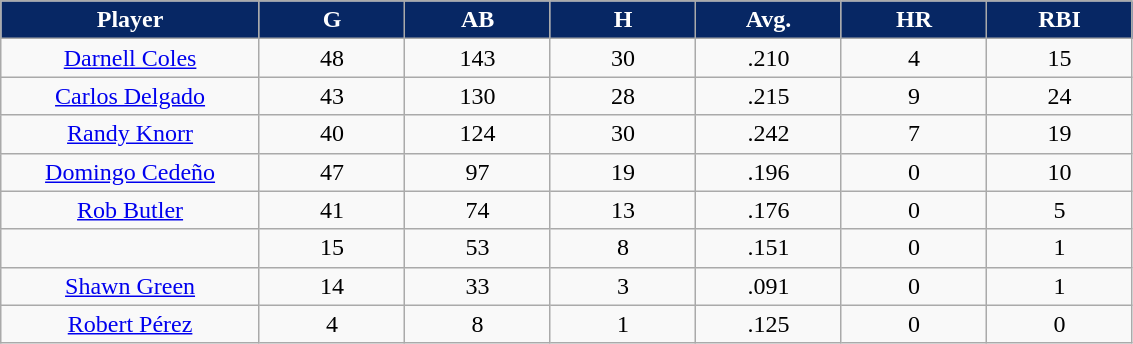<table class="wikitable sortable">
<tr>
<th style="background:#072764;color:white;" width="16%">Player</th>
<th style="background:#072764;color:white;" width="9%">G</th>
<th style="background:#072764;color:white;" width="9%">AB</th>
<th style="background:#072764;color:white;" width="9%">H</th>
<th style="background:#072764;color:white;" width="9%">Avg.</th>
<th style="background:#072764;color:white;" width="9%">HR</th>
<th style="background:#072764;color:white;" width="9%">RBI</th>
</tr>
<tr align="center">
<td><a href='#'>Darnell Coles</a></td>
<td>48</td>
<td>143</td>
<td>30</td>
<td>.210</td>
<td>4</td>
<td>15</td>
</tr>
<tr align="center">
<td><a href='#'>Carlos Delgado</a></td>
<td>43</td>
<td>130</td>
<td>28</td>
<td>.215</td>
<td>9</td>
<td>24</td>
</tr>
<tr align="center">
<td><a href='#'>Randy Knorr</a></td>
<td>40</td>
<td>124</td>
<td>30</td>
<td>.242</td>
<td>7</td>
<td>19</td>
</tr>
<tr align="center">
<td><a href='#'>Domingo Cedeño</a></td>
<td>47</td>
<td>97</td>
<td>19</td>
<td>.196</td>
<td>0</td>
<td>10</td>
</tr>
<tr align=center>
<td><a href='#'>Rob Butler</a></td>
<td>41</td>
<td>74</td>
<td>13</td>
<td>.176</td>
<td>0</td>
<td>5</td>
</tr>
<tr align="center">
<td></td>
<td>15</td>
<td>53</td>
<td>8</td>
<td>.151</td>
<td>0</td>
<td>1</td>
</tr>
<tr align="center">
<td><a href='#'>Shawn Green</a></td>
<td>14</td>
<td>33</td>
<td>3</td>
<td>.091</td>
<td>0</td>
<td>1</td>
</tr>
<tr align="center">
<td><a href='#'>Robert Pérez</a></td>
<td>4</td>
<td>8</td>
<td>1</td>
<td>.125</td>
<td>0</td>
<td>0</td>
</tr>
</table>
